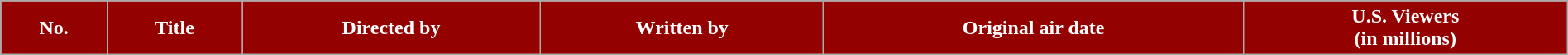<table class="wikitable plainrowheaders" width="100%" style="margin-right: 0;">
<tr>
<th style="background-color: #930200; color:#ffffff">No.</th>
<th style="background-color: #930200; color:#ffffff">Title</th>
<th style="background-color: #930200; color:#ffffff">Directed by</th>
<th style="background-color: #930200; color:#ffffff">Written by</th>
<th style="background-color: #930200; color:#ffffff">Original air date</th>
<th style="background-color: #930200; color:#ffffff">U.S. Viewers<br>(in millions)<br>








</th>
</tr>
</table>
